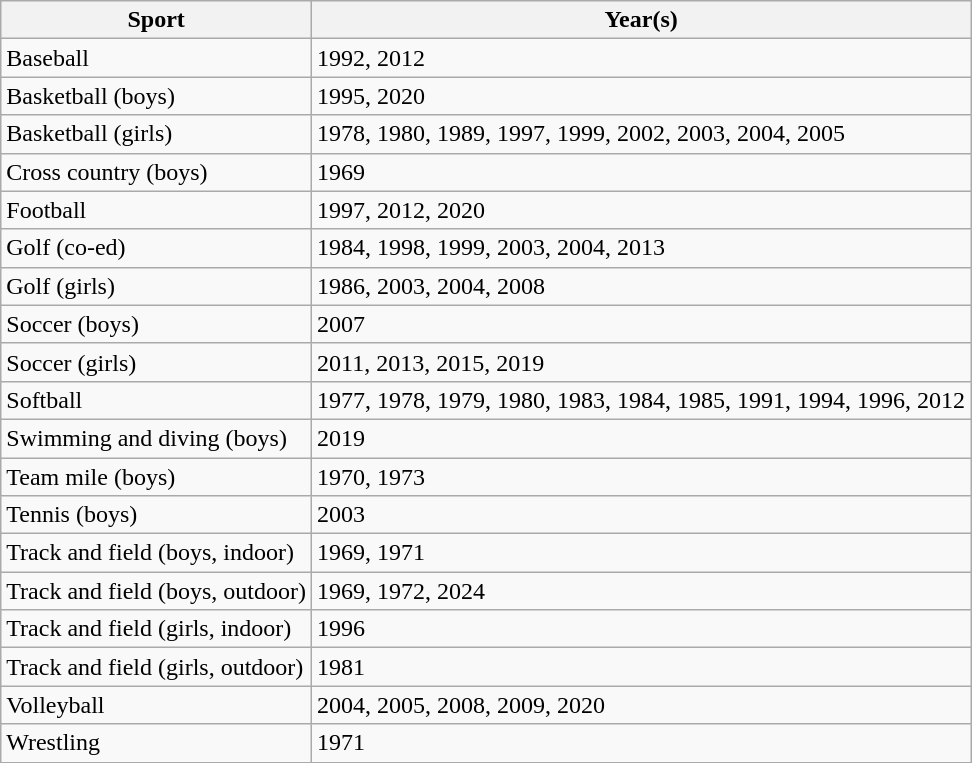<table class="wikitable">
<tr>
<th>Sport</th>
<th>Year(s)</th>
</tr>
<tr>
<td>Baseball</td>
<td>1992, 2012</td>
</tr>
<tr>
<td>Basketball (boys)</td>
<td>1995, 2020</td>
</tr>
<tr>
<td>Basketball (girls)</td>
<td>1978, 1980, 1989, 1997, 1999, 2002, 2003, 2004, 2005</td>
</tr>
<tr>
<td>Cross country (boys)</td>
<td>1969</td>
</tr>
<tr>
<td>Football</td>
<td>1997, 2012, 2020</td>
</tr>
<tr>
<td>Golf (co-ed)</td>
<td>1984, 1998, 1999, 2003, 2004, 2013</td>
</tr>
<tr>
<td>Golf (girls)</td>
<td>1986, 2003, 2004, 2008</td>
</tr>
<tr>
<td>Soccer (boys)</td>
<td>2007</td>
</tr>
<tr>
<td>Soccer (girls)</td>
<td>2011, 2013, 2015, 2019</td>
</tr>
<tr>
<td>Softball</td>
<td>1977, 1978, 1979, 1980, 1983, 1984, 1985, 1991, 1994, 1996, 2012</td>
</tr>
<tr>
<td>Swimming and diving (boys)</td>
<td>2019</td>
</tr>
<tr>
<td>Team mile (boys)</td>
<td>1970, 1973</td>
</tr>
<tr>
<td>Tennis (boys)</td>
<td>2003</td>
</tr>
<tr>
<td>Track and field (boys, indoor)</td>
<td>1969, 1971</td>
</tr>
<tr>
<td>Track and field (boys, outdoor)</td>
<td>1969, 1972, 2024</td>
</tr>
<tr>
<td>Track and field (girls, indoor)</td>
<td>1996</td>
</tr>
<tr>
<td>Track and field (girls, outdoor)</td>
<td>1981</td>
</tr>
<tr>
<td>Volleyball</td>
<td>2004, 2005, 2008, 2009, 2020</td>
</tr>
<tr>
<td>Wrestling</td>
<td>1971</td>
</tr>
</table>
